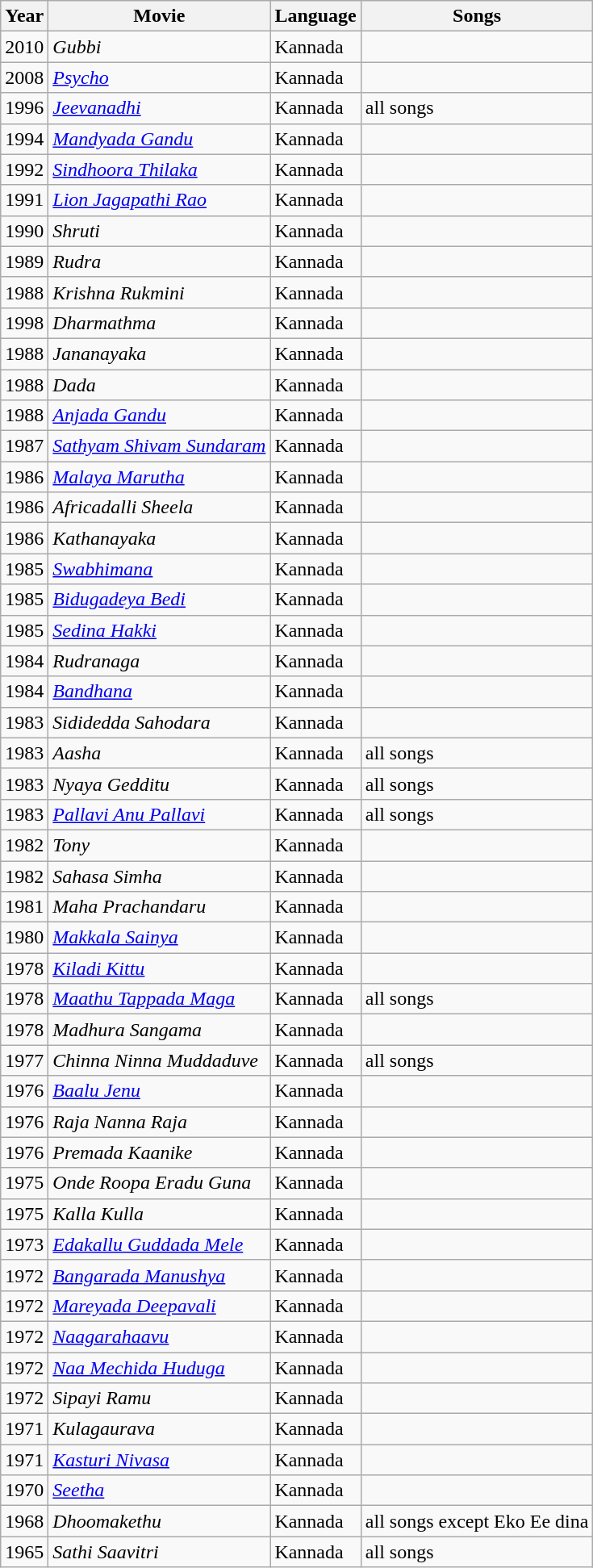<table class="wikitable">
<tr>
<th>Year</th>
<th>Movie</th>
<th>Language</th>
<th>Songs</th>
</tr>
<tr>
<td>2010</td>
<td><em>Gubbi</em></td>
<td>Kannada</td>
<td></td>
</tr>
<tr>
<td>2008</td>
<td><em><a href='#'>Psycho</a></em></td>
<td>Kannada</td>
<td></td>
</tr>
<tr>
<td>1996</td>
<td><em><a href='#'>Jeevanadhi</a></em></td>
<td>Kannada</td>
<td>all songs</td>
</tr>
<tr>
<td>1994</td>
<td><em><a href='#'>Mandyada Gandu</a></em></td>
<td>Kannada</td>
<td></td>
</tr>
<tr>
<td>1992</td>
<td><em><a href='#'>Sindhoora Thilaka</a></em></td>
<td>Kannada</td>
<td></td>
</tr>
<tr>
<td>1991</td>
<td><em><a href='#'>Lion Jagapathi Rao</a></em></td>
<td>Kannada</td>
<td></td>
</tr>
<tr>
<td>1990</td>
<td><em>Shruti</em></td>
<td>Kannada</td>
<td></td>
</tr>
<tr>
<td>1989</td>
<td><em>Rudra</em></td>
<td>Kannada</td>
<td></td>
</tr>
<tr>
<td>1988</td>
<td><em>Krishna Rukmini</em></td>
<td>Kannada</td>
<td></td>
</tr>
<tr>
<td>1998</td>
<td><em>Dharmathma </em></td>
<td>Kannada</td>
<td></td>
</tr>
<tr>
<td>1988</td>
<td><em>Jananayaka</em></td>
<td>Kannada</td>
<td></td>
</tr>
<tr>
<td>1988</td>
<td><em>Dada</em></td>
<td>Kannada</td>
<td></td>
</tr>
<tr>
<td>1988</td>
<td><em><a href='#'>Anjada Gandu</a></em></td>
<td>Kannada</td>
<td></td>
</tr>
<tr>
<td>1987</td>
<td><em><a href='#'>Sathyam Shivam Sundaram</a></em></td>
<td>Kannada</td>
<td></td>
</tr>
<tr>
<td>1986</td>
<td><em><a href='#'>Malaya Marutha</a></em></td>
<td>Kannada</td>
<td></td>
</tr>
<tr>
<td>1986</td>
<td><em>Africadalli Sheela</em></td>
<td>Kannada</td>
<td></td>
</tr>
<tr>
<td>1986</td>
<td><em>Kathanayaka</em></td>
<td>Kannada</td>
<td></td>
</tr>
<tr>
<td>1985</td>
<td><em><a href='#'>Swabhimana</a></em></td>
<td>Kannada</td>
<td></td>
</tr>
<tr>
<td>1985</td>
<td><em><a href='#'>Bidugadeya Bedi</a></em></td>
<td>Kannada</td>
<td></td>
</tr>
<tr>
<td>1985</td>
<td><em><a href='#'>Sedina Hakki</a></em></td>
<td>Kannada</td>
<td></td>
</tr>
<tr>
<td>1984</td>
<td><em>Rudranaga</em></td>
<td>Kannada</td>
<td></td>
</tr>
<tr>
<td>1984</td>
<td><em><a href='#'>Bandhana</a></em></td>
<td>Kannada</td>
<td></td>
</tr>
<tr>
<td>1983</td>
<td><em>Sididedda Sahodara</em></td>
<td>Kannada</td>
<td></td>
</tr>
<tr>
<td>1983</td>
<td><em>Aasha</em></td>
<td>Kannada</td>
<td>all songs</td>
</tr>
<tr>
<td>1983</td>
<td><em>Nyaya Gedditu</em></td>
<td>Kannada</td>
<td>all songs</td>
</tr>
<tr>
<td>1983</td>
<td><em><a href='#'>Pallavi Anu Pallavi</a></em></td>
<td>Kannada</td>
<td>all songs</td>
</tr>
<tr>
<td>1982</td>
<td><em>Tony</em></td>
<td>Kannada</td>
<td></td>
</tr>
<tr>
<td>1982</td>
<td><em>Sahasa Simha</em></td>
<td>Kannada</td>
<td></td>
</tr>
<tr>
<td>1981</td>
<td><em>Maha Prachandaru</em></td>
<td>Kannada</td>
<td></td>
</tr>
<tr>
<td>1980</td>
<td><em><a href='#'>Makkala Sainya</a></em></td>
<td>Kannada</td>
<td></td>
</tr>
<tr>
<td>1978</td>
<td><em><a href='#'>Kiladi Kittu</a></em></td>
<td>Kannada</td>
<td></td>
</tr>
<tr>
<td>1978</td>
<td><em><a href='#'>Maathu Tappada Maga</a></em></td>
<td>Kannada</td>
<td>all songs</td>
</tr>
<tr>
<td>1978</td>
<td><em>Madhura Sangama</em></td>
<td>Kannada</td>
<td></td>
</tr>
<tr>
<td>1977</td>
<td><em>Chinna Ninna Muddaduve</em></td>
<td>Kannada</td>
<td>all songs</td>
</tr>
<tr>
<td>1976</td>
<td><em><a href='#'>Baalu Jenu</a></em></td>
<td>Kannada</td>
<td></td>
</tr>
<tr>
<td>1976</td>
<td><em>Raja Nanna Raja</em></td>
<td>Kannada</td>
<td></td>
</tr>
<tr>
<td>1976</td>
<td><em>Premada Kaanike</em></td>
<td>Kannada</td>
<td></td>
</tr>
<tr>
<td>1975</td>
<td><em>Onde Roopa Eradu Guna</em></td>
<td>Kannada</td>
<td></td>
</tr>
<tr>
<td>1975</td>
<td><em>Kalla Kulla</em></td>
<td>Kannada</td>
<td></td>
</tr>
<tr>
<td>1973</td>
<td><em><a href='#'>Edakallu Guddada Mele</a></em></td>
<td>Kannada</td>
<td></td>
</tr>
<tr>
<td>1972</td>
<td><em><a href='#'>Bangarada Manushya</a></em></td>
<td>Kannada</td>
<td></td>
</tr>
<tr>
<td>1972</td>
<td><em><a href='#'>Mareyada Deepavali</a></em></td>
<td>Kannada</td>
<td></td>
</tr>
<tr>
<td>1972</td>
<td><em><a href='#'>Naagarahaavu</a></em></td>
<td>Kannada</td>
<td></td>
</tr>
<tr>
<td>1972</td>
<td><em><a href='#'>Naa Mechida Huduga</a></em></td>
<td>Kannada</td>
<td></td>
</tr>
<tr>
<td>1972</td>
<td><em>Sipayi Ramu</em></td>
<td>Kannada</td>
<td></td>
</tr>
<tr>
<td>1971</td>
<td><em>Kulagaurava</em></td>
<td>Kannada</td>
<td></td>
</tr>
<tr>
<td>1971</td>
<td><em><a href='#'>Kasturi Nivasa</a></em></td>
<td>Kannada</td>
<td></td>
</tr>
<tr>
<td>1970</td>
<td><em><a href='#'>Seetha</a></em></td>
<td>Kannada</td>
<td></td>
</tr>
<tr>
<td>1968</td>
<td><em>Dhoomakethu</em></td>
<td>Kannada</td>
<td>all songs except Eko Ee dina</td>
</tr>
<tr>
<td>1965</td>
<td><em>Sathi Saavitri</em></td>
<td>Kannada</td>
<td>all songs</td>
</tr>
</table>
